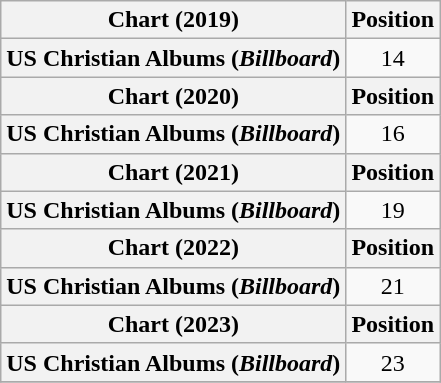<table class="wikitable sortable plainrowheaders" style="text-align:center">
<tr>
<th scope="col">Chart (2019)</th>
<th scope="col">Position</th>
</tr>
<tr>
<th scope="row">US Christian Albums (<em>Billboard</em>)</th>
<td>14</td>
</tr>
<tr>
<th scope="col">Chart (2020)</th>
<th scope="col">Position</th>
</tr>
<tr>
<th scope="row">US Christian Albums (<em>Billboard</em>)</th>
<td>16</td>
</tr>
<tr>
<th scope="col">Chart (2021)</th>
<th scope="col">Position</th>
</tr>
<tr>
<th scope="row">US Christian Albums (<em>Billboard</em>)</th>
<td>19</td>
</tr>
<tr>
<th scope="col">Chart (2022)</th>
<th scope="col">Position</th>
</tr>
<tr>
<th scope="row">US Christian Albums (<em>Billboard</em>)</th>
<td>21</td>
</tr>
<tr>
<th scope="col">Chart (2023)</th>
<th scope="col">Position</th>
</tr>
<tr>
<th scope="row">US Christian Albums (<em>Billboard</em>)</th>
<td>23</td>
</tr>
<tr>
</tr>
</table>
